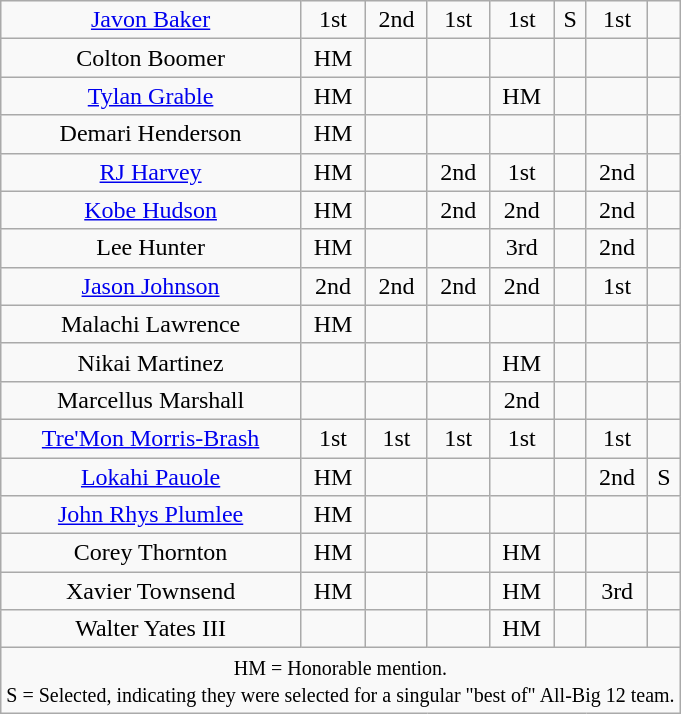<table class="wikitable sortable sortable" style="text-align: center">
<tr>
<td><a href='#'>Javon Baker</a></td>
<td>1st</td>
<td>2nd</td>
<td>1st</td>
<td>1st </td>
<td>S</td>
<td>1st</td>
<td></td>
</tr>
<tr>
<td>Colton Boomer</td>
<td>HM</td>
<td></td>
<td></td>
<td></td>
<td></td>
<td></td>
<td></td>
</tr>
<tr>
<td><a href='#'>Tylan Grable</a></td>
<td>HM</td>
<td></td>
<td></td>
<td>HM</td>
<td></td>
<td></td>
<td></td>
</tr>
<tr>
<td>Demari Henderson</td>
<td>HM</td>
<td></td>
<td></td>
<td></td>
<td></td>
<td></td>
<td></td>
</tr>
<tr>
<td><a href='#'>RJ Harvey</a></td>
<td>HM</td>
<td></td>
<td>2nd</td>
<td>1st</td>
<td></td>
<td>2nd</td>
<td></td>
</tr>
<tr>
<td><a href='#'>Kobe Hudson</a></td>
<td>HM</td>
<td></td>
<td>2nd</td>
<td>2nd</td>
<td></td>
<td>2nd</td>
<td></td>
</tr>
<tr>
<td>Lee Hunter</td>
<td>HM</td>
<td></td>
<td></td>
<td>3rd</td>
<td></td>
<td>2nd</td>
<td></td>
</tr>
<tr>
<td><a href='#'>Jason Johnson</a></td>
<td>2nd</td>
<td>2nd</td>
<td>2nd</td>
<td>2nd</td>
<td></td>
<td>1st</td>
<td></td>
</tr>
<tr>
<td>Malachi Lawrence</td>
<td>HM</td>
<td></td>
<td></td>
<td></td>
<td></td>
<td></td>
<td></td>
</tr>
<tr>
<td>Nikai Martinez</td>
<td></td>
<td></td>
<td></td>
<td>HM</td>
<td></td>
<td></td>
<td></td>
</tr>
<tr>
<td>Marcellus Marshall</td>
<td></td>
<td></td>
<td></td>
<td>2nd</td>
<td></td>
<td></td>
<td></td>
</tr>
<tr>
<td><a href='#'>Tre'Mon Morris-Brash</a></td>
<td>1st</td>
<td>1st</td>
<td>1st</td>
<td>1st</td>
<td></td>
<td>1st</td>
<td></td>
</tr>
<tr>
<td><a href='#'>Lokahi Pauole</a></td>
<td>HM</td>
<td></td>
<td></td>
<td></td>
<td></td>
<td>2nd</td>
<td>S</td>
</tr>
<tr>
<td><a href='#'>John Rhys Plumlee</a></td>
<td>HM</td>
<td></td>
<td></td>
<td></td>
<td></td>
<td></td>
<td></td>
</tr>
<tr>
<td>Corey Thornton</td>
<td>HM</td>
<td></td>
<td></td>
<td>HM</td>
<td></td>
<td></td>
<td></td>
</tr>
<tr>
<td>Xavier Townsend</td>
<td>HM</td>
<td></td>
<td></td>
<td>HM</td>
<td></td>
<td>3rd</td>
<td></td>
</tr>
<tr>
<td>Walter Yates III</td>
<td></td>
<td></td>
<td></td>
<td>HM</td>
<td></td>
<td></td>
<td></td>
</tr>
<tr>
<td colspan=8><small>HM = Honorable mention.</small><br><small>S = Selected, indicating they were selected for a singular "best of" All-Big 12 team.</small></td>
</tr>
</table>
